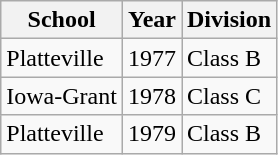<table class="wikitable">
<tr>
<th>School</th>
<th>Year</th>
<th>Division</th>
</tr>
<tr>
<td>Platteville</td>
<td>1977</td>
<td>Class B</td>
</tr>
<tr>
<td>Iowa-Grant</td>
<td>1978</td>
<td>Class C</td>
</tr>
<tr>
<td>Platteville</td>
<td>1979</td>
<td>Class B</td>
</tr>
</table>
